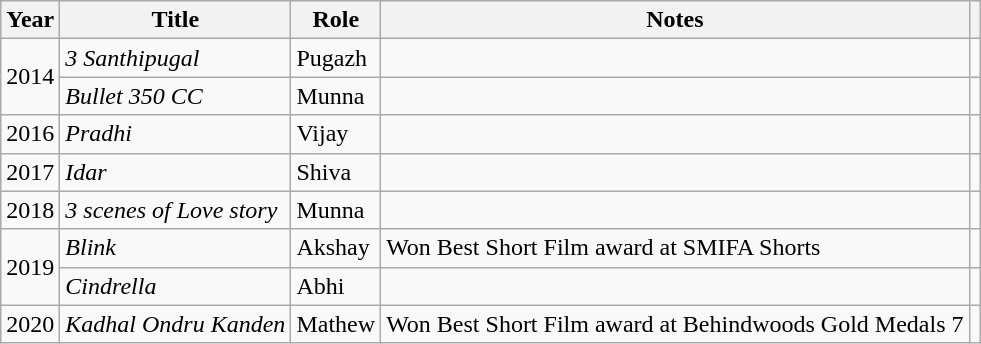<table class="wikitable sortable">
<tr>
<th>Year</th>
<th>Title</th>
<th>Role</th>
<th scope="col" class="unsortable">Notes</th>
<th scope="col" class="unsortable"></th>
</tr>
<tr>
<td rowspan=2>2014</td>
<td><em>3 Santhipugal</em></td>
<td>Pugazh</td>
<td></td>
<td></td>
</tr>
<tr>
<td><em>Bullet 350 CC</em></td>
<td>Munna</td>
<td></td>
<td></td>
</tr>
<tr>
<td>2016</td>
<td><em>Pradhi</em></td>
<td>Vijay</td>
<td></td>
<td></td>
</tr>
<tr>
<td>2017</td>
<td><em>Idar</em></td>
<td>Shiva</td>
<td></td>
<td></td>
</tr>
<tr>
<td>2018</td>
<td><em>3 scenes of Love story</em></td>
<td>Munna</td>
<td></td>
<td></td>
</tr>
<tr>
<td rowspan=2>2019</td>
<td><em>Blink</em></td>
<td>Akshay</td>
<td>Won Best Short Film award at SMIFA Shorts</td>
<td></td>
</tr>
<tr>
<td><em>Cindrella</em></td>
<td>Abhi</td>
<td></td>
<td></td>
</tr>
<tr>
<td>2020</td>
<td><em>Kadhal Ondru Kanden</em></td>
<td>Mathew</td>
<td>Won Best Short Film award at Behindwoods Gold Medals 7</td>
<td></td>
</tr>
</table>
